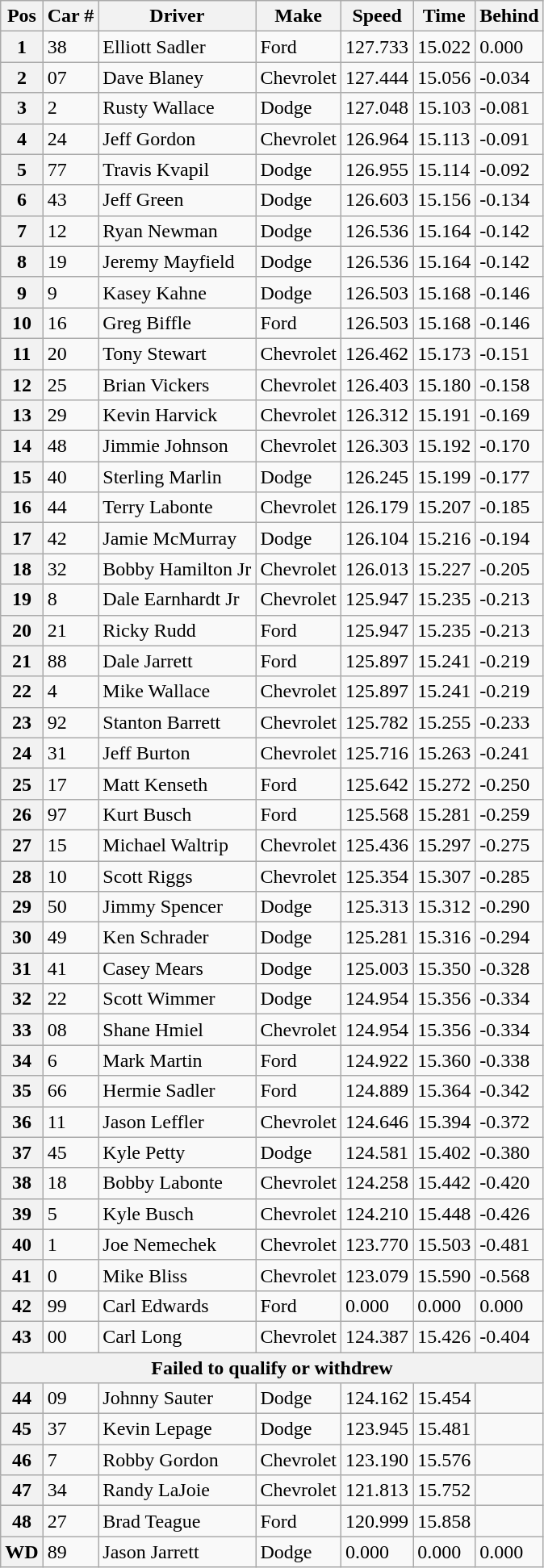<table class="wikitable">
<tr>
<th colspan="1" rowspan="1">Pos</th>
<th colspan="1" rowspan="1">Car #</th>
<th colspan="1" rowspan="1">Driver</th>
<th colspan="1" rowspan="1">Make</th>
<th colspan="1" rowspan="1">Speed</th>
<th colspan="1" rowspan="1">Time</th>
<th colspan="1" rowspan="1">Behind</th>
</tr>
<tr>
<th>1</th>
<td>38</td>
<td>Elliott Sadler</td>
<td>Ford</td>
<td>127.733</td>
<td>15.022</td>
<td>0.000</td>
</tr>
<tr>
<th>2</th>
<td>07</td>
<td>Dave Blaney</td>
<td>Chevrolet</td>
<td>127.444</td>
<td>15.056</td>
<td>-0.034</td>
</tr>
<tr>
<th>3</th>
<td>2</td>
<td>Rusty Wallace</td>
<td>Dodge</td>
<td>127.048</td>
<td>15.103</td>
<td>-0.081</td>
</tr>
<tr>
<th>4</th>
<td>24</td>
<td>Jeff Gordon</td>
<td>Chevrolet</td>
<td>126.964</td>
<td>15.113</td>
<td>-0.091</td>
</tr>
<tr>
<th>5</th>
<td>77</td>
<td>Travis Kvapil</td>
<td>Dodge</td>
<td>126.955</td>
<td>15.114</td>
<td>-0.092</td>
</tr>
<tr>
<th>6</th>
<td>43</td>
<td>Jeff Green</td>
<td>Dodge</td>
<td>126.603</td>
<td>15.156</td>
<td>-0.134</td>
</tr>
<tr>
<th>7</th>
<td>12</td>
<td>Ryan Newman</td>
<td>Dodge</td>
<td>126.536</td>
<td>15.164</td>
<td>-0.142</td>
</tr>
<tr>
<th>8</th>
<td>19</td>
<td>Jeremy Mayfield</td>
<td>Dodge</td>
<td>126.536</td>
<td>15.164</td>
<td>-0.142</td>
</tr>
<tr>
<th>9</th>
<td>9</td>
<td>Kasey Kahne</td>
<td>Dodge</td>
<td>126.503</td>
<td>15.168</td>
<td>-0.146</td>
</tr>
<tr>
<th>10</th>
<td>16</td>
<td>Greg Biffle</td>
<td>Ford</td>
<td>126.503</td>
<td>15.168</td>
<td>-0.146</td>
</tr>
<tr>
<th>11</th>
<td>20</td>
<td>Tony Stewart</td>
<td>Chevrolet</td>
<td>126.462</td>
<td>15.173</td>
<td>-0.151</td>
</tr>
<tr>
<th>12</th>
<td>25</td>
<td>Brian Vickers</td>
<td>Chevrolet</td>
<td>126.403</td>
<td>15.180</td>
<td>-0.158</td>
</tr>
<tr>
<th>13</th>
<td>29</td>
<td>Kevin Harvick</td>
<td>Chevrolet</td>
<td>126.312</td>
<td>15.191</td>
<td>-0.169</td>
</tr>
<tr>
<th>14</th>
<td>48</td>
<td>Jimmie Johnson</td>
<td>Chevrolet</td>
<td>126.303</td>
<td>15.192</td>
<td>-0.170</td>
</tr>
<tr>
<th>15</th>
<td>40</td>
<td>Sterling Marlin</td>
<td>Dodge</td>
<td>126.245</td>
<td>15.199</td>
<td>-0.177</td>
</tr>
<tr>
<th>16</th>
<td>44</td>
<td>Terry Labonte</td>
<td>Chevrolet</td>
<td>126.179</td>
<td>15.207</td>
<td>-0.185</td>
</tr>
<tr>
<th>17</th>
<td>42</td>
<td>Jamie McMurray</td>
<td>Dodge</td>
<td>126.104</td>
<td>15.216</td>
<td>-0.194</td>
</tr>
<tr>
<th>18</th>
<td>32</td>
<td>Bobby Hamilton Jr</td>
<td>Chevrolet</td>
<td>126.013</td>
<td>15.227</td>
<td>-0.205</td>
</tr>
<tr>
<th>19</th>
<td>8</td>
<td>Dale Earnhardt Jr</td>
<td>Chevrolet</td>
<td>125.947</td>
<td>15.235</td>
<td>-0.213</td>
</tr>
<tr>
<th>20</th>
<td>21</td>
<td>Ricky Rudd</td>
<td>Ford</td>
<td>125.947</td>
<td>15.235</td>
<td>-0.213</td>
</tr>
<tr>
<th>21</th>
<td>88</td>
<td>Dale Jarrett</td>
<td>Ford</td>
<td>125.897</td>
<td>15.241</td>
<td>-0.219</td>
</tr>
<tr>
<th>22</th>
<td>4</td>
<td>Mike Wallace</td>
<td>Chevrolet</td>
<td>125.897</td>
<td>15.241</td>
<td>-0.219</td>
</tr>
<tr>
<th>23</th>
<td>92</td>
<td>Stanton Barrett</td>
<td>Chevrolet</td>
<td>125.782</td>
<td>15.255</td>
<td>-0.233</td>
</tr>
<tr>
<th>24</th>
<td>31</td>
<td>Jeff Burton</td>
<td>Chevrolet</td>
<td>125.716</td>
<td>15.263</td>
<td>-0.241</td>
</tr>
<tr>
<th>25</th>
<td>17</td>
<td>Matt Kenseth</td>
<td>Ford</td>
<td>125.642</td>
<td>15.272</td>
<td>-0.250</td>
</tr>
<tr>
<th>26</th>
<td>97</td>
<td>Kurt Busch</td>
<td>Ford</td>
<td>125.568</td>
<td>15.281</td>
<td>-0.259</td>
</tr>
<tr>
<th>27</th>
<td>15</td>
<td>Michael Waltrip</td>
<td>Chevrolet</td>
<td>125.436</td>
<td>15.297</td>
<td>-0.275</td>
</tr>
<tr>
<th>28</th>
<td>10</td>
<td>Scott Riggs</td>
<td>Chevrolet</td>
<td>125.354</td>
<td>15.307</td>
<td>-0.285</td>
</tr>
<tr>
<th>29</th>
<td>50</td>
<td>Jimmy Spencer</td>
<td>Dodge</td>
<td>125.313</td>
<td>15.312</td>
<td>-0.290</td>
</tr>
<tr>
<th>30</th>
<td>49</td>
<td>Ken Schrader</td>
<td>Dodge</td>
<td>125.281</td>
<td>15.316</td>
<td>-0.294</td>
</tr>
<tr>
<th>31</th>
<td>41</td>
<td>Casey Mears</td>
<td>Dodge</td>
<td>125.003</td>
<td>15.350</td>
<td>-0.328</td>
</tr>
<tr>
<th>32</th>
<td>22</td>
<td>Scott Wimmer</td>
<td>Dodge</td>
<td>124.954</td>
<td>15.356</td>
<td>-0.334</td>
</tr>
<tr>
<th>33</th>
<td>08</td>
<td>Shane Hmiel</td>
<td>Chevrolet</td>
<td>124.954</td>
<td>15.356</td>
<td>-0.334</td>
</tr>
<tr>
<th>34</th>
<td>6</td>
<td>Mark Martin</td>
<td>Ford</td>
<td>124.922</td>
<td>15.360</td>
<td>-0.338</td>
</tr>
<tr>
<th>35</th>
<td>66</td>
<td>Hermie Sadler</td>
<td>Ford</td>
<td>124.889</td>
<td>15.364</td>
<td>-0.342</td>
</tr>
<tr>
<th>36</th>
<td>11</td>
<td>Jason Leffler</td>
<td>Chevrolet</td>
<td>124.646</td>
<td>15.394</td>
<td>-0.372</td>
</tr>
<tr>
<th>37</th>
<td>45</td>
<td>Kyle Petty</td>
<td>Dodge</td>
<td>124.581</td>
<td>15.402</td>
<td>-0.380</td>
</tr>
<tr>
<th>38</th>
<td>18</td>
<td>Bobby Labonte</td>
<td>Chevrolet</td>
<td>124.258</td>
<td>15.442</td>
<td>-0.420</td>
</tr>
<tr>
<th>39</th>
<td>5</td>
<td>Kyle Busch</td>
<td>Chevrolet</td>
<td>124.210</td>
<td>15.448</td>
<td>-0.426</td>
</tr>
<tr>
<th>40</th>
<td>1</td>
<td>Joe Nemechek</td>
<td>Chevrolet</td>
<td>123.770</td>
<td>15.503</td>
<td>-0.481</td>
</tr>
<tr>
<th>41</th>
<td>0</td>
<td>Mike Bliss</td>
<td>Chevrolet</td>
<td>123.079</td>
<td>15.590</td>
<td>-0.568</td>
</tr>
<tr>
<th>42</th>
<td>99</td>
<td>Carl Edwards</td>
<td>Ford</td>
<td>0.000</td>
<td>0.000</td>
<td>0.000</td>
</tr>
<tr>
<th>43</th>
<td>00</td>
<td>Carl Long</td>
<td>Chevrolet</td>
<td>124.387</td>
<td>15.426</td>
<td>-0.404</td>
</tr>
<tr>
<th colspan="7">Failed to qualify or withdrew</th>
</tr>
<tr>
<th>44</th>
<td>09</td>
<td>Johnny Sauter</td>
<td>Dodge</td>
<td>124.162</td>
<td>15.454</td>
<td></td>
</tr>
<tr>
<th>45</th>
<td>37</td>
<td>Kevin Lepage</td>
<td>Dodge</td>
<td>123.945</td>
<td>15.481</td>
<td></td>
</tr>
<tr>
<th>46</th>
<td>7</td>
<td>Robby Gordon</td>
<td>Chevrolet</td>
<td>123.190</td>
<td>15.576</td>
<td></td>
</tr>
<tr>
<th>47</th>
<td>34</td>
<td>Randy LaJoie</td>
<td>Chevrolet</td>
<td>121.813</td>
<td>15.752</td>
<td></td>
</tr>
<tr>
<th>48</th>
<td>27</td>
<td>Brad Teague</td>
<td>Ford</td>
<td>120.999</td>
<td>15.858</td>
<td></td>
</tr>
<tr>
<th>WD</th>
<td>89</td>
<td>Jason Jarrett</td>
<td>Dodge</td>
<td>0.000</td>
<td>0.000</td>
<td>0.000</td>
</tr>
</table>
